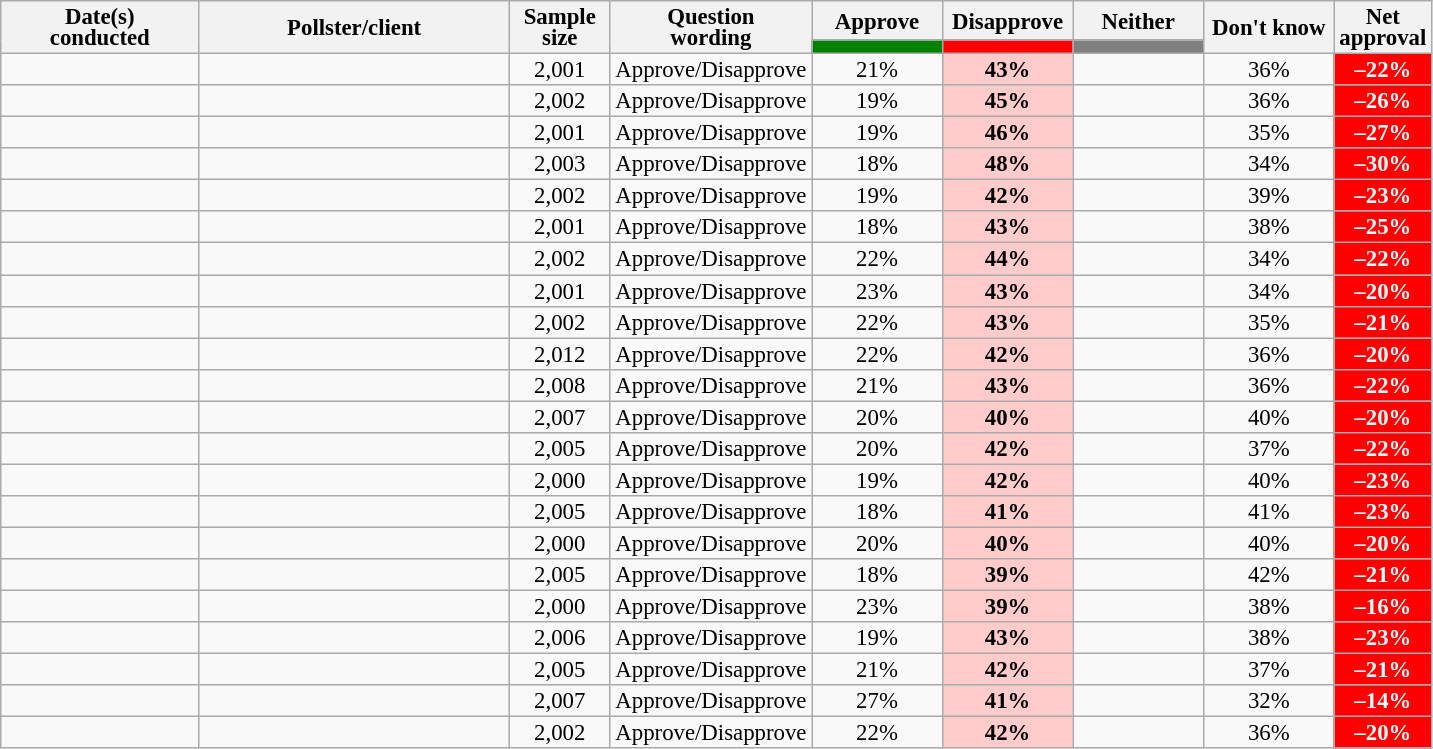<table class="wikitable collapsible sortable mw-datatable" style="text-align:center;font-size:95%;line-height:14px;">
<tr>
<th style="width:125px;" rowspan="2">Date(s)<br>conducted</th>
<th style="width:200px;" rowspan="2">Pollster/client</th>
<th style="width:60px;" rowspan="2">Sample size</th>
<th style="width:120px;" rowspan="2">Question<br>wording</th>
<th class="unsortable" style="width:80px;">Approve</th>
<th class="unsortable" style="width: 80px;">Disapprove</th>
<th class="unsortable" style="width:80px;">Neither</th>
<th class="unsortable" style="width:80px;" rowspan="2">Don't know</th>
<th class="unsortable" style="width:20px;" rowspan="2">Net approval</th>
</tr>
<tr>
<th class="unsortable" style="color:inherit;background:green;width:60px;"></th>
<th class="unsortable" style="color:inherit;background:red;width:60px;"></th>
<th class="unsortable" style="color:inherit;background:grey;width:60px;"></th>
</tr>
<tr>
<td></td>
<td></td>
<td>2,001</td>
<td>Approve/Disapprove</td>
<td>21%</td>
<td style="background:#ffcccb"><strong>43%</strong></td>
<td></td>
<td>36%</td>
<td style="background:red;color:white;"><strong>–22%</strong></td>
</tr>
<tr>
<td></td>
<td></td>
<td>2,002</td>
<td>Approve/Disapprove</td>
<td>19%</td>
<td style="background:#ffcccb"><strong>45%</strong></td>
<td></td>
<td>36%</td>
<td style="background:red;color:white;"><strong>–26%</strong></td>
</tr>
<tr>
<td></td>
<td></td>
<td>2,001</td>
<td>Approve/Disapprove</td>
<td>19%</td>
<td style="background:#ffcccb"><strong>46%</strong></td>
<td></td>
<td>35%</td>
<td style="background:red;color:white;"><strong>–27%</strong></td>
</tr>
<tr>
<td></td>
<td></td>
<td>2,003</td>
<td>Approve/Disapprove</td>
<td>18%</td>
<td style="background:#ffcccb"><strong>48%</strong></td>
<td></td>
<td>34%</td>
<td style="background:red;color:white;"><strong>–30%</strong></td>
</tr>
<tr>
<td></td>
<td></td>
<td>2,002</td>
<td>Approve/Disapprove</td>
<td>19%</td>
<td style="background:#ffcccb"><strong>42%</strong></td>
<td></td>
<td>39%</td>
<td style="background:red;color:white;"><strong>–23%</strong></td>
</tr>
<tr>
<td></td>
<td></td>
<td>2,001</td>
<td>Approve/Disapprove</td>
<td>18%</td>
<td style="background:#ffcccb"><strong>43%</strong></td>
<td></td>
<td>38%</td>
<td style="background:red;color:white;"><strong>–25%</strong></td>
</tr>
<tr>
<td></td>
<td></td>
<td>2,002</td>
<td>Approve/Disapprove</td>
<td>22%</td>
<td style="background:#ffcccb"><strong>44%</strong></td>
<td></td>
<td>34%</td>
<td style="background:red;color:white;"><strong>–22%</strong></td>
</tr>
<tr>
<td></td>
<td></td>
<td>2,001</td>
<td>Approve/Disapprove</td>
<td>23%</td>
<td style="background:#ffcccb"><strong>43%</strong></td>
<td></td>
<td>34%</td>
<td style="background:red;color:white;"><strong>–20%</strong></td>
</tr>
<tr>
<td></td>
<td></td>
<td>2,002</td>
<td>Approve/Disapprove</td>
<td>22%</td>
<td style="background:#ffcccb"><strong>43%</strong></td>
<td></td>
<td>35%</td>
<td style="background:red;color:white;"><strong>–21%</strong></td>
</tr>
<tr>
<td></td>
<td></td>
<td>2,012</td>
<td>Approve/Disapprove</td>
<td>22%</td>
<td style="background:#ffcccb"><strong>42%</strong></td>
<td></td>
<td>36%</td>
<td style="background:red;color:white;"><strong>–20%</strong></td>
</tr>
<tr>
<td></td>
<td></td>
<td>2,008</td>
<td>Approve/Disapprove</td>
<td>21%</td>
<td style="background:#ffcccb"><strong>43%</strong></td>
<td></td>
<td>36%</td>
<td style="background:red;color:white;"><strong>–22%</strong></td>
</tr>
<tr>
<td></td>
<td></td>
<td>2,007</td>
<td>Approve/Disapprove</td>
<td>20%</td>
<td style="background:#ffcccb"><strong>40%</strong></td>
<td></td>
<td>40%</td>
<td style="background:red;color:white;"><strong>–20%</strong></td>
</tr>
<tr>
<td></td>
<td></td>
<td>2,005</td>
<td>Approve/Disapprove</td>
<td>20%</td>
<td style="background:#ffcccb"><strong>42%</strong></td>
<td></td>
<td>37%</td>
<td style="background:red;color:white;"><strong>–22%</strong></td>
</tr>
<tr>
<td></td>
<td></td>
<td>2,000</td>
<td>Approve/Disapprove</td>
<td>19%</td>
<td style="background:#ffcccb"><strong>42%</strong></td>
<td></td>
<td>40%</td>
<td style="background:red;color:white;"><strong>–23%</strong></td>
</tr>
<tr>
<td></td>
<td></td>
<td>2,005</td>
<td>Approve/Disapprove</td>
<td>18%</td>
<td style="background:#ffcccb"><strong>41%</strong></td>
<td></td>
<td>41%</td>
<td style="background:red;color:white;"><strong>–23%</strong></td>
</tr>
<tr>
<td></td>
<td></td>
<td>2,000</td>
<td>Approve/Disapprove</td>
<td>20%</td>
<td style="background:#ffcccb"><strong>40%</strong></td>
<td></td>
<td>40%</td>
<td style="background:red;color:white;"><strong>–20%</strong></td>
</tr>
<tr>
<td></td>
<td></td>
<td>2,005</td>
<td>Approve/Disapprove</td>
<td>18%</td>
<td style="background:#ffcccb"><strong>39%</strong></td>
<td></td>
<td>42%</td>
<td style="background:red;color:white;"><strong>–21%</strong></td>
</tr>
<tr>
<td></td>
<td></td>
<td>2,000</td>
<td>Approve/Disapprove</td>
<td>23%</td>
<td style="background:#ffcccb"><strong>39%</strong></td>
<td></td>
<td>38%</td>
<td style="background:red;color:white;"><strong>–16%</strong></td>
</tr>
<tr>
<td></td>
<td></td>
<td>2,006</td>
<td>Approve/Disapprove</td>
<td>19%</td>
<td style="background:#ffcccb"><strong>43%</strong></td>
<td></td>
<td>38%</td>
<td style="background:red;color:white;"><strong>–23%</strong></td>
</tr>
<tr>
<td></td>
<td></td>
<td>2,005</td>
<td>Approve/Disapprove</td>
<td>21%</td>
<td style="background:#ffcccb"><strong>42%</strong></td>
<td></td>
<td>37%</td>
<td style="background:red;color:white;"><strong>–21%</strong></td>
</tr>
<tr>
<td></td>
<td> </td>
<td>2,007</td>
<td>Approve/Disapprove</td>
<td>27%</td>
<td style="background:#ffcccb"><strong>41%</strong></td>
<td></td>
<td>32%</td>
<td style="background:red;color:white;"><strong>–14%</strong></td>
</tr>
<tr>
<td></td>
<td></td>
<td>2,002</td>
<td>Approve/Disapprove</td>
<td>22%</td>
<td style="background:#ffcccb"><strong>42%</strong></td>
<td></td>
<td>36%</td>
<td style="background:red;color:white;"><strong>–20%</strong></td>
</tr>
</table>
